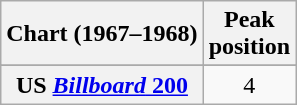<table class="wikitable sortable plainrowheaders" style="text-align:center">
<tr>
<th scope="col">Chart (1967–1968)</th>
<th scope="col">Peak<br>position</th>
</tr>
<tr>
</tr>
<tr>
</tr>
<tr>
<th scope="row">US <a href='#'><em>Billboard</em> 200</a></th>
<td>4</td>
</tr>
</table>
